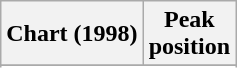<table class="wikitable">
<tr>
<th align="left">Chart (1998)</th>
<th align="center">Peak<br>position</th>
</tr>
<tr>
</tr>
<tr>
</tr>
<tr>
</tr>
<tr>
</tr>
<tr>
</tr>
<tr>
</tr>
<tr>
</tr>
<tr>
</tr>
<tr>
</tr>
</table>
